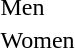<table>
<tr>
<td>Men</td>
<td></td>
<td></td>
<td></td>
</tr>
<tr>
<td>Women</td>
<td></td>
<td></td>
<td></td>
</tr>
</table>
